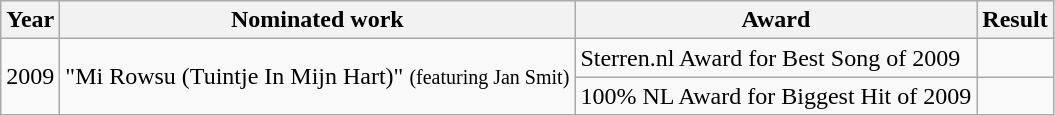<table class="wikitable">
<tr>
<th>Year</th>
<th>Nominated work</th>
<th>Award</th>
<th>Result</th>
</tr>
<tr>
<td rowspan="2">2009</td>
<td rowspan="2">"Mi Rowsu (Tuintje In Mijn Hart)" <small>(featuring Jan Smit)</small></td>
<td>Sterren.nl Award for Best Song of 2009</td>
<td></td>
</tr>
<tr>
<td>100% NL Award for Biggest Hit of 2009</td>
<td></td>
</tr>
</table>
